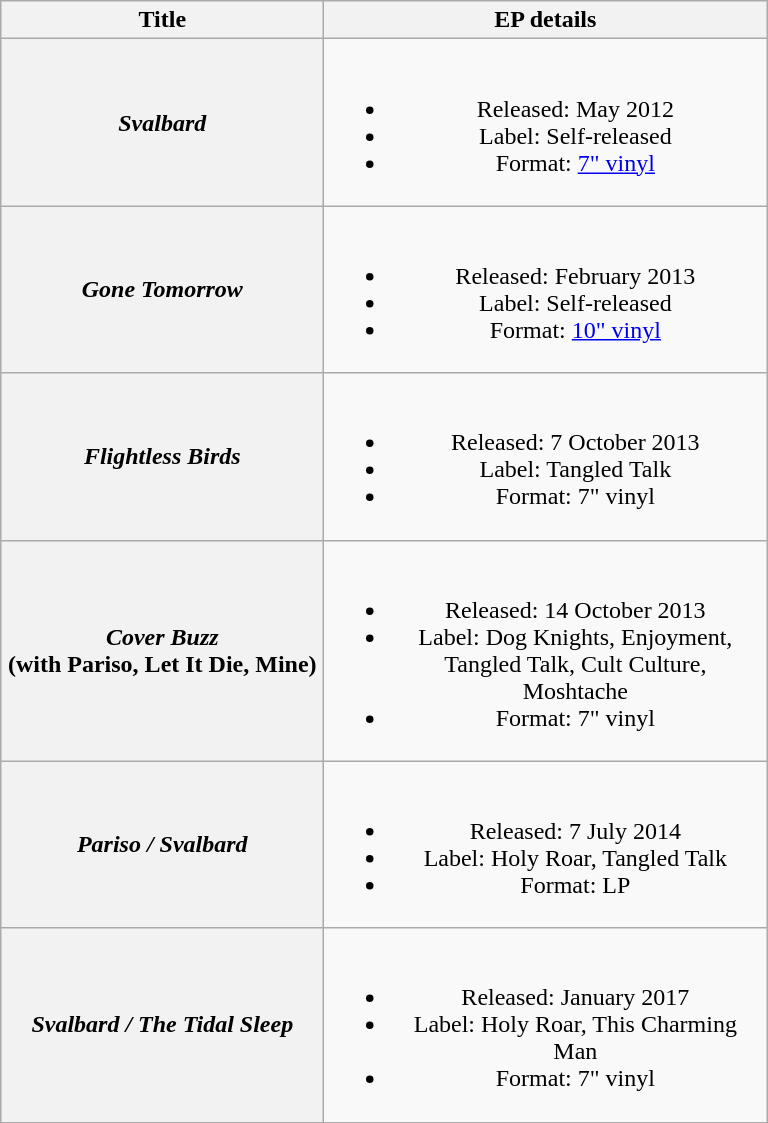<table class="wikitable plainrowheaders" style="text-align:center;" border="1">
<tr>
<th scope="col" style="width:13em;">Title</th>
<th scope="col" style="width:18em;">EP details</th>
</tr>
<tr>
<th scope="row"><em>Svalbard</em></th>
<td><br><ul><li>Released: May 2012</li><li>Label: Self-released</li><li>Format: <a href='#'>7" vinyl</a></li></ul></td>
</tr>
<tr>
<th scope="row"><em>Gone Tomorrow</em></th>
<td><br><ul><li>Released: February 2013</li><li>Label: Self-released</li><li>Format: <a href='#'>10" vinyl</a></li></ul></td>
</tr>
<tr>
<th scope="row"><em>Flightless Birds</em></th>
<td><br><ul><li>Released: 7 October 2013</li><li>Label: Tangled Talk</li><li>Format: 7" vinyl</li></ul></td>
</tr>
<tr>
<th scope="row"><em>Cover Buzz</em><br>(with Pariso, Let It Die, Mine)</th>
<td><br><ul><li>Released: 14 October 2013</li><li>Label: Dog Knights, Enjoyment, Tangled Talk, Cult Culture, Moshtache</li><li>Format: 7" vinyl</li></ul></td>
</tr>
<tr>
<th scope="row"><em>Pariso / Svalbard</em></th>
<td><br><ul><li>Released: 7 July 2014</li><li>Label: Holy Roar, Tangled Talk</li><li>Format: LP</li></ul></td>
</tr>
<tr>
<th scope="row"><em>Svalbard / The Tidal Sleep</em></th>
<td><br><ul><li>Released: January 2017</li><li>Label: Holy Roar, This Charming Man</li><li>Format: 7" vinyl</li></ul></td>
</tr>
</table>
